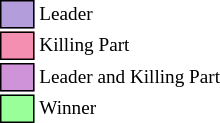<table class="toccolours" style="font-size: 80%; white-space: nowrap">
<tr>
<td style="background:#b39ddb; border:1px solid black;">      </td>
<td>Leader</td>
</tr>
<tr>
<td style="background:#f48fb1; border:1px solid black;">      </td>
<td>Killing Part</td>
</tr>
<tr>
<td style="background:#ce93d8; border:1px solid black;">      </td>
<td>Leader and Killing Part</td>
</tr>
<tr>
<td style="background:#99ff99; border:1px solid black;">      </td>
<td>Winner</td>
</tr>
</table>
